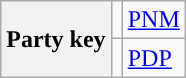<table class=wikitable>
<tr>
<th rowspan=7>Party key</th>
<td style="background: "></td>
<td><a href='#'>PNM</a></td>
</tr>
<tr>
<td style="background: "></td>
<td><a href='#'>PDP</a></td>
</tr>
</table>
